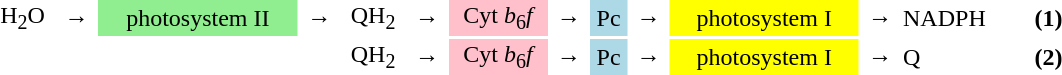<table style="margin:auto; width:45em; text-align:center; white-space:nowrap;">
<tr>
<td>H<sub>2</sub>O</td>
<td>→</td>
<td style="background:lightgreen">photosystem II</td>
<td>→</td>
<td>QH<sub>2</sub></td>
<td>→</td>
<td style="background:pink">Cyt <em>b</em><sub>6</sub><em>f</em></td>
<td>→</td>
<td style="background:lightblue">Pc</td>
<td>→</td>
<td style="background:yellow">photosystem I</td>
<td>→</td>
<td style="text-align:left">NADPH</td>
<td style="text-align:right"><strong>(1)</strong></td>
</tr>
<tr>
<td colspan=4></td>
<td>QH<sub>2</sub></td>
<td>→</td>
<td style="background:pink">Cyt <em>b</em><sub>6</sub><em>f</em></td>
<td>→</td>
<td style="background:lightblue">Pc</td>
<td>→</td>
<td style="background:yellow">photosystem I</td>
<td>→</td>
<td style="text-align:left">Q</td>
<td style="text-align:right"><strong>(2)</strong></td>
</tr>
</table>
